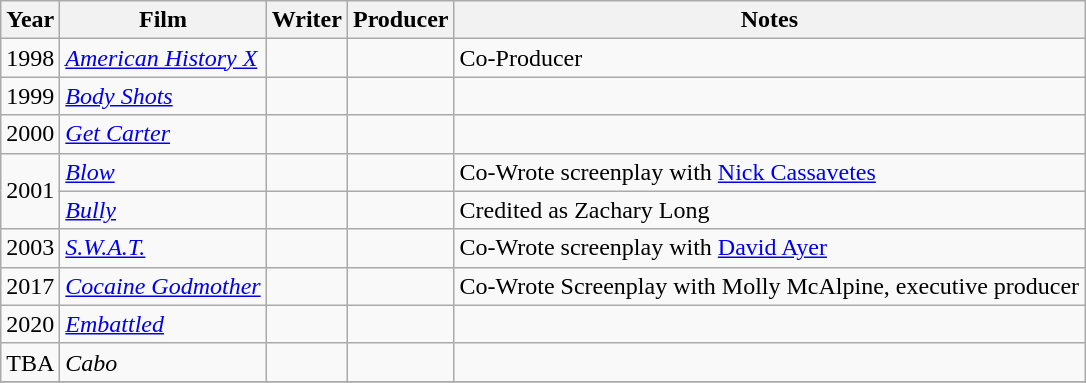<table class="wikitable">
<tr>
<th>Year</th>
<th>Film</th>
<th>Writer</th>
<th>Producer</th>
<th>Notes</th>
</tr>
<tr>
<td>1998</td>
<td><em><a href='#'>American History X</a></em></td>
<td></td>
<td></td>
<td>Co-Producer</td>
</tr>
<tr>
<td>1999</td>
<td><em><a href='#'>Body Shots</a></em></td>
<td></td>
<td></td>
<td></td>
</tr>
<tr>
<td>2000</td>
<td><em><a href='#'>Get Carter</a></em></td>
<td></td>
<td></td>
<td></td>
</tr>
<tr>
<td rowspan=2>2001</td>
<td><em><a href='#'>Blow</a></em></td>
<td></td>
<td></td>
<td>Co-Wrote screenplay with <a href='#'>Nick Cassavetes</a></td>
</tr>
<tr>
<td><em><a href='#'>Bully</a></em></td>
<td></td>
<td></td>
<td>Credited as Zachary Long</td>
</tr>
<tr>
<td>2003</td>
<td><em><a href='#'>S.W.A.T.</a></em></td>
<td></td>
<td></td>
<td>Co-Wrote screenplay with <a href='#'>David Ayer</a></td>
</tr>
<tr>
<td>2017</td>
<td><em><a href='#'>Cocaine Godmother</a></em></td>
<td></td>
<td></td>
<td>Co-Wrote Screenplay with Molly McAlpine, executive producer</td>
</tr>
<tr>
<td>2020</td>
<td><em><a href='#'>Embattled</a></em></td>
<td></td>
<td></td>
<td></td>
</tr>
<tr>
<td>TBA</td>
<td><em>Cabo</em></td>
<td></td>
<td></td>
<td></td>
</tr>
<tr>
</tr>
</table>
